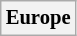<table class="wikitable plainrowheaders" style="background:#fff; font-size:86%; line-height:16px; border:grey solid 1px; border-collapse:collapse;">
<tr>
<th colspan="5">Europe </th>
</tr>
</table>
